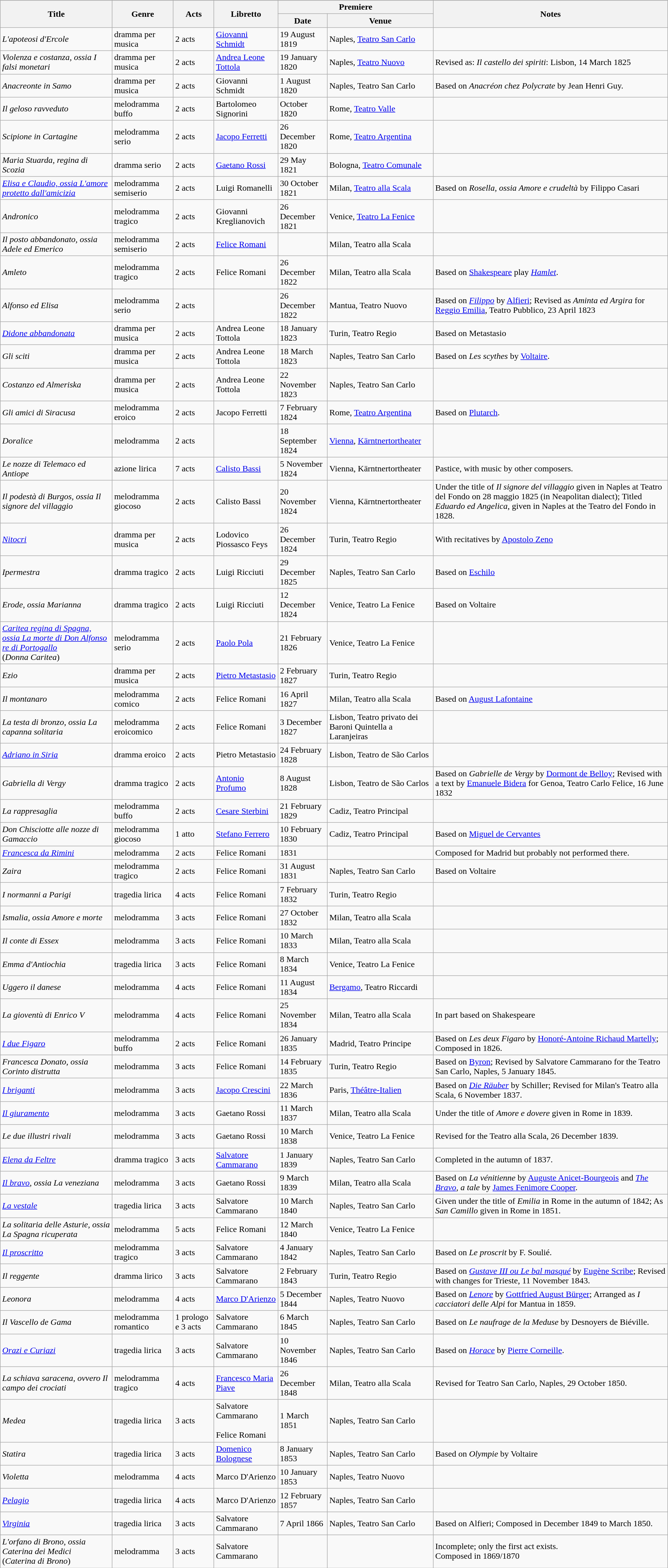<table class = "wikitable sortable plainrowheaders">
<tr>
</tr>
<tr>
<th rowspan="2">Title</th>
<th rowspan="2">Genre</th>
<th rowspan="2">Acts</th>
<th rowspan="2">Libretto</th>
<th colspan="2">Premiere</th>
<th rowspan="2">Notes</th>
</tr>
<tr>
<th>Date</th>
<th>Venue</th>
</tr>
<tr>
<td><em>L'apoteosi d'Ercole</em></td>
<td>dramma per musica</td>
<td>2 acts</td>
<td><a href='#'>Giovanni Schmidt</a></td>
<td>19 August 1819</td>
<td>Naples, <a href='#'>Teatro San Carlo</a></td>
<td></td>
</tr>
<tr>
<td><em>Violenza e costanza, ossia I falsi monetari</em></td>
<td>dramma per musica</td>
<td>2 acts</td>
<td><a href='#'>Andrea Leone Tottola</a></td>
<td>19 January 1820</td>
<td>Naples, <a href='#'>Teatro Nuovo</a></td>
<td>Revised as: <em>Il castello dei spiriti</em>: Lisbon, 14 March 1825</td>
</tr>
<tr>
<td><em>Anacreonte in Samo</em></td>
<td>dramma per musica</td>
<td>2 acts</td>
<td>Giovanni Schmidt</td>
<td>1 August 1820</td>
<td>Naples, Teatro San Carlo</td>
<td>Based on <em>Anacréon chez Polycrate</em> by Jean Henri Guy.</td>
</tr>
<tr>
<td><em>Il geloso ravveduto</em></td>
<td>melodramma buffo</td>
<td>2 acts</td>
<td>Bartolomeo Signorini</td>
<td>October 1820</td>
<td>Rome, <a href='#'>Teatro Valle</a></td>
<td></td>
</tr>
<tr>
<td><em>Scipione in Cartagine</em></td>
<td>melodramma serio</td>
<td>2 acts</td>
<td><a href='#'>Jacopo Ferretti</a></td>
<td>26 December 1820</td>
<td>Rome, <a href='#'>Teatro Argentina</a></td>
<td></td>
</tr>
<tr>
<td><em>Maria Stuarda, regina di Scozia</em></td>
<td>dramma serio</td>
<td>2 acts</td>
<td><a href='#'>Gaetano Rossi</a></td>
<td>29 May 1821</td>
<td>Bologna, <a href='#'>Teatro Comunale</a></td>
<td></td>
</tr>
<tr>
<td><em><a href='#'>Elisa e Claudio, ossia L'amore protetto dall'amicizia</a></em></td>
<td>melodramma semiserio</td>
<td>2 acts</td>
<td>Luigi Romanelli</td>
<td>30 October 1821</td>
<td>Milan, <a href='#'>Teatro alla Scala</a></td>
<td>Based on <em>Rosella, ossia Amore e crudeltà</em> by Filippo Casari</td>
</tr>
<tr>
<td><em>Andronico</em></td>
<td>melodramma tragico</td>
<td>2 acts</td>
<td>Giovanni Kreglianovich</td>
<td>26 December 1821</td>
<td>Venice, <a href='#'>Teatro La Fenice</a></td>
<td></td>
</tr>
<tr>
<td><em>Il posto abbandonato, ossia Adele ed Emerico</em></td>
<td>melodramma semiserio</td>
<td>2 acts</td>
<td><a href='#'>Felice Romani</a></td>
<td></td>
<td>Milan, Teatro alla Scala</td>
<td></td>
</tr>
<tr>
<td><em>Amleto</em></td>
<td>melodramma tragico</td>
<td>2 acts</td>
<td>Felice Romani</td>
<td>26 December 1822</td>
<td>Milan, Teatro alla Scala</td>
<td>Based on <a href='#'>Shakespeare</a> play <em><a href='#'>Hamlet</a></em>.</td>
</tr>
<tr>
<td><em>Alfonso ed Elisa</em></td>
<td>melodramma serio</td>
<td>2 acts</td>
<td></td>
<td>26 December 1822</td>
<td>Mantua, Teatro Nuovo</td>
<td>Based on <em><a href='#'>Filippo</a></em> by <a href='#'>Alfieri</a>; Revised as <em>Aminta ed Argira</em> for <a href='#'>Reggio Emilia</a>, Teatro Pubblico, 23 April 1823</td>
</tr>
<tr>
<td><em><a href='#'>Didone abbandonata</a></em></td>
<td>dramma per musica</td>
<td>2 acts</td>
<td>Andrea Leone Tottola</td>
<td>18 January 1823</td>
<td>Turin, Teatro Regio</td>
<td>Based on Metastasio</td>
</tr>
<tr>
<td><em>Gli sciti</em></td>
<td>dramma per musica</td>
<td>2 acts</td>
<td>Andrea Leone Tottola</td>
<td>18 March 1823</td>
<td>Naples, Teatro San Carlo</td>
<td>Based on <em>Les scythes</em> by <a href='#'>Voltaire</a>.</td>
</tr>
<tr>
<td><em>Costanzo ed Almeriska</em></td>
<td>dramma per musica</td>
<td>2 acts</td>
<td>Andrea Leone Tottola</td>
<td>22 November 1823</td>
<td>Naples, Teatro San Carlo</td>
<td></td>
</tr>
<tr>
<td><em>Gli amici di Siracusa</em></td>
<td>melodramma eroico</td>
<td>2 acts</td>
<td>Jacopo Ferretti</td>
<td>7 February 1824</td>
<td>Rome, <a href='#'>Teatro Argentina</a></td>
<td>Based on <a href='#'>Plutarch</a>.</td>
</tr>
<tr>
<td><em>Doralice</em></td>
<td>melodramma</td>
<td>2 acts</td>
<td></td>
<td>18 September 1824</td>
<td><a href='#'>Vienna</a>, <a href='#'>Kärntnertortheater</a></td>
<td></td>
</tr>
<tr>
<td><em>Le nozze di Telemaco ed Antiope</em></td>
<td>azione lirica</td>
<td>7 acts</td>
<td><a href='#'>Calisto Bassi</a></td>
<td>5 November 1824</td>
<td>Vienna, Kärntnertortheater</td>
<td>Pastice, with music by other composers.</td>
</tr>
<tr>
<td><em>Il podestà di Burgos, ossia Il signore del villaggio</em></td>
<td>melodramma giocoso</td>
<td>2 acts</td>
<td>Calisto Bassi</td>
<td>20 November 1824</td>
<td>Vienna, Kärntnertortheater</td>
<td>Under the title of <em>Il signore del villaggio</em> given in Naples at Teatro del Fondo on 28 maggio 1825 (in Neapolitan dialect); Titled <em>Eduardo ed Angelica</em>, given in Naples at the Teatro del Fondo in 1828.</td>
</tr>
<tr>
<td><em><a href='#'>Nitocri</a></em></td>
<td>dramma per musica</td>
<td>2 acts</td>
<td>Lodovico Piossasco Feys</td>
<td>26 December 1824</td>
<td>Turin, Teatro Regio</td>
<td>With recitatives by <a href='#'>Apostolo Zeno</a></td>
</tr>
<tr>
<td><em>Ipermestra</em></td>
<td>dramma tragico</td>
<td>2 acts</td>
<td>Luigi Ricciuti</td>
<td>29 December 1825</td>
<td>Naples, Teatro San Carlo</td>
<td>Based on <a href='#'>Eschilo</a></td>
</tr>
<tr>
<td><em>Erode, ossia Marianna</em></td>
<td>dramma tragico</td>
<td>2 acts</td>
<td>Luigi Ricciuti</td>
<td>12 December 1824</td>
<td>Venice, Teatro La Fenice</td>
<td>Based on Voltaire</td>
</tr>
<tr>
<td><em><a href='#'>Caritea regina di Spagna, ossia La morte di Don Alfonso re di Portogallo</a></em><br>(<em>Donna Caritea</em>)</td>
<td>melodramma serio</td>
<td>2 acts</td>
<td><a href='#'>Paolo Pola</a></td>
<td>21 February 1826</td>
<td>Venice, Teatro La Fenice</td>
<td></td>
</tr>
<tr>
<td><em>Ezio</em></td>
<td>dramma per musica</td>
<td>2 acts</td>
<td><a href='#'>Pietro Metastasio</a></td>
<td>2 February 1827</td>
<td>Turin, Teatro Regio</td>
<td></td>
</tr>
<tr>
<td><em>Il montanaro</em></td>
<td>melodramma comico</td>
<td>2 acts</td>
<td>Felice Romani</td>
<td>16 April 1827</td>
<td>Milan, Teatro alla Scala</td>
<td>Based on <a href='#'>August Lafontaine</a></td>
</tr>
<tr>
<td><em>La testa di bronzo, ossia La capanna solitaria</em></td>
<td>melodramma eroicomico</td>
<td>2 acts</td>
<td>Felice Romani</td>
<td>3 December 1827</td>
<td>Lisbon, Teatro privato dei Baroni Quintella a Laranjeiras</td>
<td></td>
</tr>
<tr>
<td><em><a href='#'>Adriano in Siria</a></em></td>
<td>dramma eroico</td>
<td>2 acts</td>
<td>Pietro Metastasio</td>
<td>24 February 1828</td>
<td>Lisbon, Teatro de São Carlos</td>
<td></td>
</tr>
<tr>
<td><em>Gabriella di Vergy</em></td>
<td>dramma tragico</td>
<td>2 acts</td>
<td><a href='#'>Antonio Profumo</a></td>
<td>8 August 1828</td>
<td>Lisbon, Teatro de São Carlos</td>
<td>Based on <em>Gabrielle de Vergy</em> by <a href='#'>Dormont de Belloy</a>; Revised with a text by <a href='#'>Emanuele Bidera</a> for Genoa, Teatro Carlo Felice, 16 June 1832</td>
</tr>
<tr>
<td><em>La rappresaglia</em></td>
<td>melodramma buffo</td>
<td>2 acts</td>
<td><a href='#'>Cesare Sterbini</a></td>
<td>21 February 1829</td>
<td>Cadiz, Teatro Principal</td>
<td></td>
</tr>
<tr>
<td><em>Don Chisciotte alle nozze di Gamaccio</em></td>
<td>melodramma giocoso</td>
<td>1 atto</td>
<td><a href='#'>Stefano Ferrero</a></td>
<td>10 February 1830</td>
<td>Cadiz, Teatro Principal</td>
<td>Based on <a href='#'>Miguel de Cervantes</a></td>
</tr>
<tr>
<td><em><a href='#'>Francesca da Rimini</a></em></td>
<td>melodramma</td>
<td>2 acts</td>
<td>Felice Romani</td>
<td>1831</td>
<td></td>
<td>Composed for Madrid but probably not performed there.</td>
</tr>
<tr>
<td><em>Zaira</em></td>
<td>melodramma tragico</td>
<td>2 acts</td>
<td>Felice Romani</td>
<td>31 August 1831</td>
<td>Naples, Teatro San Carlo</td>
<td>Based on Voltaire</td>
</tr>
<tr>
<td><em>I normanni a Parigi</em></td>
<td>tragedia lirica</td>
<td>4 acts</td>
<td>Felice Romani</td>
<td>7 February 1832</td>
<td>Turin, Teatro Regio</td>
<td></td>
</tr>
<tr>
<td><em>Ismalia, ossia Amore e morte</em></td>
<td>melodramma</td>
<td>3 acts</td>
<td>Felice Romani</td>
<td>27 October 1832</td>
<td>Milan, Teatro alla Scala</td>
<td></td>
</tr>
<tr>
<td><em>Il conte di Essex</em></td>
<td>melodramma</td>
<td>3 acts</td>
<td>Felice Romani</td>
<td>10 March 1833</td>
<td>Milan, Teatro alla Scala</td>
<td></td>
</tr>
<tr>
<td><em>Emma d'Antiochia</em></td>
<td>tragedia lirica</td>
<td>3 acts</td>
<td>Felice Romani</td>
<td>8 March 1834</td>
<td>Venice, Teatro La Fenice</td>
<td></td>
</tr>
<tr>
<td><em>Uggero il danese</em></td>
<td>melodramma</td>
<td>4 acts</td>
<td>Felice Romani</td>
<td>11 August 1834</td>
<td><a href='#'>Bergamo</a>, Teatro Riccardi</td>
<td></td>
</tr>
<tr>
<td><em>La gioventù di Enrico V</em></td>
<td>melodramma</td>
<td>4 acts</td>
<td>Felice Romani</td>
<td>25 November 1834</td>
<td>Milan, Teatro alla Scala</td>
<td>In part based on Shakespeare</td>
</tr>
<tr>
<td><em><a href='#'>I due Figaro</a></em></td>
<td>melodramma buffo</td>
<td>2 acts</td>
<td>Felice Romani</td>
<td>26 January 1835</td>
<td>Madrid, Teatro Principe</td>
<td>Based on <em>Les deux Figaro</em> by <a href='#'>Honoré-Antoine Richaud Martelly</a>; Composed in 1826.</td>
</tr>
<tr>
<td><em>Francesca Donato, ossia Corinto distrutta</em></td>
<td>melodramma</td>
<td>3 acts</td>
<td>Felice Romani</td>
<td>14 February 1835</td>
<td>Turin, Teatro Regio</td>
<td>Based on <a href='#'>Byron</a>; Revised by Salvatore Cammarano for the Teatro San Carlo, Naples, 5 January 1845.</td>
</tr>
<tr>
<td><em><a href='#'>I briganti</a></em></td>
<td>melodramma</td>
<td>3 acts</td>
<td><a href='#'>Jacopo Crescini</a></td>
<td>22 March 1836</td>
<td>Paris, <a href='#'>Théâtre-Italien</a></td>
<td>Based on <em><a href='#'>Die Räuber</a></em> by Schiller; Revised for Milan's Teatro alla Scala, 6 November 1837.</td>
</tr>
<tr>
<td><em><a href='#'>Il giuramento</a></em></td>
<td>melodramma</td>
<td>3 acts</td>
<td>Gaetano Rossi</td>
<td>11 March 1837</td>
<td>Milan, Teatro alla Scala</td>
<td>Under the title of <em>Amore e dovere</em> given in Rome in 1839.</td>
</tr>
<tr>
<td><em>Le due illustri rivali</em></td>
<td>melodramma</td>
<td>3 acts</td>
<td>Gaetano Rossi</td>
<td>10 March 1838</td>
<td>Venice, Teatro La Fenice</td>
<td>Revised for the Teatro alla Scala, 26 December 1839.</td>
</tr>
<tr>
<td><em><a href='#'>Elena da Feltre</a></em></td>
<td>dramma tragico</td>
<td>3 acts</td>
<td><a href='#'>Salvatore Cammarano</a></td>
<td>1 January 1839</td>
<td>Naples, Teatro San Carlo</td>
<td>Completed in the autumn of 1837.</td>
</tr>
<tr>
<td><em><a href='#'>Il bravo</a>, ossia La veneziana</em></td>
<td>melodramma</td>
<td>3 acts</td>
<td>Gaetano Rossi</td>
<td>9 March 1839</td>
<td>Milan, Teatro alla Scala</td>
<td>Based on <em>La vénitienne</em> by <a href='#'>Auguste Anicet-Bourgeois</a> and <em><a href='#'>The Bravo</a>, a tale</em> by <a href='#'>James Fenimore Cooper</a>.</td>
</tr>
<tr>
<td><em><a href='#'>La vestale</a></em></td>
<td>tragedia lirica</td>
<td>3 acts</td>
<td>Salvatore Cammarano</td>
<td>10 March 1840</td>
<td>Naples, Teatro San Carlo</td>
<td>Given under the title of <em>Emilia</em> in Rome in the autumn of 1842; As <em>San Camillo</em> given in Rome in 1851.</td>
</tr>
<tr>
<td><em>La solitaria delle Asturie, ossia La Spagna ricuperata</em></td>
<td>melodramma</td>
<td>5 acts</td>
<td>Felice Romani</td>
<td>12 March 1840</td>
<td>Venice, Teatro La Fenice</td>
<td></td>
</tr>
<tr>
<td><em><a href='#'>Il proscritto</a></em></td>
<td>melodramma tragico</td>
<td>3 acts</td>
<td>Salvatore Cammarano</td>
<td>4 January 1842</td>
<td>Naples, Teatro San Carlo</td>
<td>Based on <em>Le proscrit</em> by F. Soulié.</td>
</tr>
<tr>
<td><em>Il reggente</em></td>
<td>dramma lirico</td>
<td>3 acts</td>
<td>Salvatore Cammarano</td>
<td>2 February 1843</td>
<td>Turin, Teatro Regio</td>
<td>Based on <em><a href='#'>Gustave III ou Le bal masqué</a></em> by <a href='#'>Eugène Scribe</a>; Revised with changes for Trieste, 11 November 1843.</td>
</tr>
<tr>
<td><em>Leonora</em></td>
<td>melodramma</td>
<td>4 acts</td>
<td><a href='#'>Marco D'Arienzo</a></td>
<td>5 December 1844</td>
<td>Naples, Teatro Nuovo</td>
<td>Based on <em><a href='#'>Lenore</a></em> by <a href='#'>Gottfried August Bürger</a>; Arranged as <em>I cacciatori delle Alpi</em> for Mantua in 1859.</td>
</tr>
<tr>
<td><em>Il Vascello de Gama</em></td>
<td>melodramma romantico</td>
<td>1 prologo e 3 acts</td>
<td>Salvatore Cammarano</td>
<td>6 March 1845</td>
<td>Naples, Teatro San Carlo</td>
<td>Based on <em>Le naufrage de la Meduse</em> by Desnoyers de Biéville.</td>
</tr>
<tr>
<td><em><a href='#'>Orazi e Curiazi</a></em></td>
<td>tragedia lirica</td>
<td>3 acts</td>
<td>Salvatore Cammarano</td>
<td>10 November 1846</td>
<td>Naples, Teatro San Carlo</td>
<td>Based on <em><a href='#'>Horace</a></em> by <a href='#'>Pierre Corneille</a>.</td>
</tr>
<tr>
<td><em>La schiava saracena, ovvero Il campo dei crociati</em></td>
<td>melodramma tragico</td>
<td>4 acts</td>
<td><a href='#'>Francesco Maria Piave</a></td>
<td>26 December 1848</td>
<td>Milan, Teatro alla Scala</td>
<td>Revised for Teatro San Carlo, Naples, 29 October 1850.</td>
</tr>
<tr>
<td><em>Medea</em></td>
<td>tragedia lirica</td>
<td>3 acts</td>
<td>Salvatore Cammarano<br><br>Felice Romani</td>
<td>1 March 1851</td>
<td>Naples, Teatro San Carlo</td>
<td></td>
</tr>
<tr>
<td><em>Statira</em></td>
<td>tragedia lirica</td>
<td>3 acts</td>
<td><a href='#'>Domenico Bolognese</a></td>
<td>8 January 1853</td>
<td>Naples, Teatro San Carlo</td>
<td>Based on <em>Olympie</em> by Voltaire</td>
</tr>
<tr>
<td><em>Violetta</em></td>
<td>melodramma</td>
<td>4 acts</td>
<td>Marco D'Arienzo</td>
<td>10 January 1853</td>
<td>Naples, Teatro Nuovo</td>
<td></td>
</tr>
<tr>
<td><em><a href='#'>Pelagio</a></em></td>
<td>tragedia lirica</td>
<td>4 acts</td>
<td>Marco D'Arienzo</td>
<td>12 February 1857</td>
<td>Naples, Teatro San Carlo</td>
<td></td>
</tr>
<tr>
<td><em><a href='#'>Virginia</a></em></td>
<td>tragedia lirica</td>
<td>3 acts</td>
<td>Salvatore Cammarano</td>
<td>7 April 1866</td>
<td>Naples, Teatro San Carlo</td>
<td>Based on  Alfieri; Composed in December 1849 to March 1850.</td>
</tr>
<tr>
<td><em>L'orfano di Brono, ossia Caterina dei Medici</em><br>(<em>Caterina di Brono</em>)</td>
<td>melodramma</td>
<td>3 acts</td>
<td>Salvatore Cammarano</td>
<td></td>
<td></td>
<td>Incomplete; only the first act exists.<br>Composed in 1869/1870</td>
</tr>
</table>
